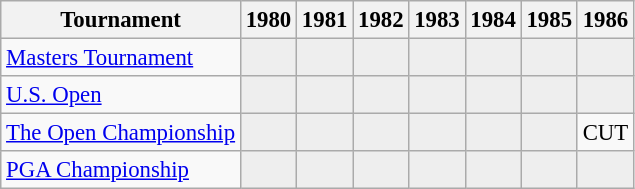<table class="wikitable" style="font-size:95%;text-align:center;">
<tr>
<th>Tournament</th>
<th>1980</th>
<th>1981</th>
<th>1982</th>
<th>1983</th>
<th>1984</th>
<th>1985</th>
<th>1986</th>
</tr>
<tr>
<td align=left><a href='#'>Masters Tournament</a></td>
<td style="background:#eeeeee;"></td>
<td style="background:#eeeeee;"></td>
<td style="background:#eeeeee;"></td>
<td style="background:#eeeeee;"></td>
<td style="background:#eeeeee;"></td>
<td style="background:#eeeeee;"></td>
<td style="background:#eeeeee;"></td>
</tr>
<tr>
<td align=left><a href='#'>U.S. Open</a></td>
<td style="background:#eeeeee;"></td>
<td style="background:#eeeeee;"></td>
<td style="background:#eeeeee;"></td>
<td style="background:#eeeeee;"></td>
<td style="background:#eeeeee;"></td>
<td style="background:#eeeeee;"></td>
<td style="background:#eeeeee;"></td>
</tr>
<tr>
<td align=left><a href='#'>The Open Championship</a></td>
<td style="background:#eeeeee;"></td>
<td style="background:#eeeeee;"></td>
<td style="background:#eeeeee;"></td>
<td style="background:#eeeeee;"></td>
<td style="background:#eeeeee;"></td>
<td style="background:#eeeeee;"></td>
<td>CUT</td>
</tr>
<tr>
<td align=left><a href='#'>PGA Championship</a></td>
<td style="background:#eeeeee;"></td>
<td style="background:#eeeeee;"></td>
<td style="background:#eeeeee;"></td>
<td style="background:#eeeeee;"></td>
<td style="background:#eeeeee;"></td>
<td style="background:#eeeeee;"></td>
<td style="background:#eeeeee;"></td>
</tr>
</table>
